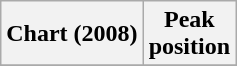<table class="wikitable plainrowheaders sortable">
<tr>
<th scope="col">Chart (2008)</th>
<th scope="col">Peak<br>position</th>
</tr>
<tr>
</tr>
</table>
